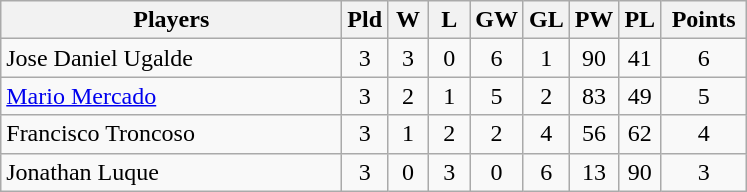<table class=wikitable style="text-align:center">
<tr>
<th width=220>Players</th>
<th width=20>Pld</th>
<th width=20>W</th>
<th width=20>L</th>
<th width=20>GW</th>
<th width=20>GL</th>
<th width=20>PW</th>
<th width=20>PL</th>
<th width=50>Points</th>
</tr>
<tr>
<td align=left> Jose Daniel Ugalde</td>
<td>3</td>
<td>3</td>
<td>0</td>
<td>6</td>
<td>1</td>
<td>90</td>
<td>41</td>
<td>6</td>
</tr>
<tr>
<td align=left> <a href='#'>Mario Mercado</a></td>
<td>3</td>
<td>2</td>
<td>1</td>
<td>5</td>
<td>2</td>
<td>83</td>
<td>49</td>
<td>5</td>
</tr>
<tr>
<td align=left> Francisco Troncoso</td>
<td>3</td>
<td>1</td>
<td>2</td>
<td>2</td>
<td>4</td>
<td>56</td>
<td>62</td>
<td>4</td>
</tr>
<tr>
<td align=left> Jonathan Luque</td>
<td>3</td>
<td>0</td>
<td>3</td>
<td>0</td>
<td>6</td>
<td>13</td>
<td>90</td>
<td>3</td>
</tr>
</table>
